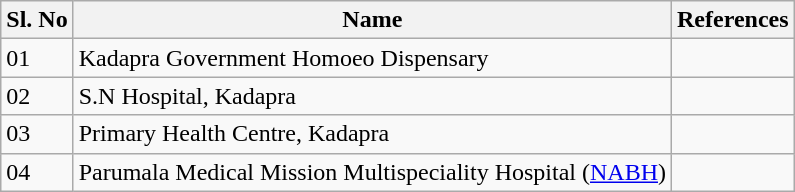<table class="wikitable">
<tr>
<th>Sl. No</th>
<th>Name</th>
<th>References</th>
</tr>
<tr>
<td>01</td>
<td>Kadapra Government Homoeo Dispensary</td>
<td></td>
</tr>
<tr>
<td>02</td>
<td>S.N Hospital, Kadapra</td>
<td></td>
</tr>
<tr>
<td>03</td>
<td>Primary Health Centre, Kadapra</td>
<td></td>
</tr>
<tr>
<td>04</td>
<td>Parumala Medical Mission Multispeciality Hospital (<a href='#'>NABH</a>)</td>
<td></td>
</tr>
</table>
